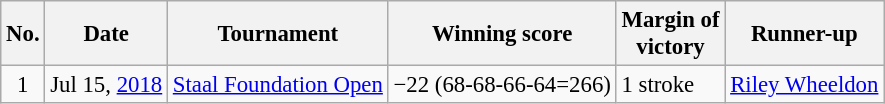<table class="wikitable" style="font-size:95%;">
<tr>
<th>No.</th>
<th>Date</th>
<th>Tournament</th>
<th>Winning score</th>
<th>Margin of<br>victory</th>
<th>Runner-up</th>
</tr>
<tr>
<td align=center>1</td>
<td align=right>Jul 15, <a href='#'>2018</a></td>
<td><a href='#'>Staal Foundation Open</a></td>
<td>−22 (68-68-66-64=266)</td>
<td>1 stroke</td>
<td> <a href='#'>Riley Wheeldon</a></td>
</tr>
</table>
